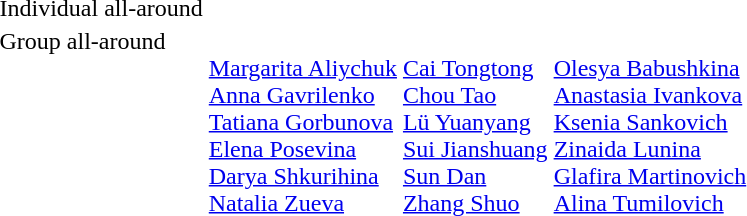<table>
<tr valign="top">
<td>Individual all-around<br></td>
<td nowrap></td>
<td></td>
<td></td>
</tr>
<tr valign="top">
<td>Group all-around<br></td>
<td><br><a href='#'>Margarita Aliychuk</a><br><a href='#'>Anna Gavrilenko</a><br><a href='#'>Tatiana Gorbunova</a><br><a href='#'>Elena Posevina</a><br><a href='#'>Darya Shkurihina</a><br><a href='#'>Natalia Zueva</a></td>
<td><br><a href='#'>Cai Tongtong</a><br><a href='#'>Chou Tao</a><br><a href='#'>Lü Yuanyang</a><br><a href='#'>Sui Jianshuang</a><br><a href='#'>Sun Dan</a><br><a href='#'>Zhang Shuo</a></td>
<td><br><a href='#'>Olesya Babushkina</a><br><a href='#'>Anastasia Ivankova</a><br><a href='#'>Ksenia Sankovich</a><br><a href='#'>Zinaida Lunina</a><br><a href='#'>Glafira Martinovich</a><br><a href='#'>Alina Tumilovich</a></td>
</tr>
</table>
